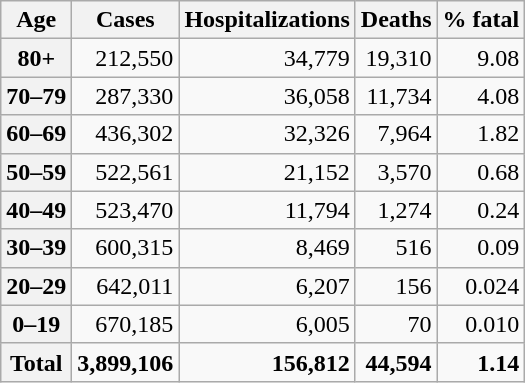<table class="wikitable sortable" style="text-align:right;">
<tr>
<th scope="col" class="unsortable">Age</th>
<th scope="col">Cases</th>
<th scope="col">Hospitalizations</th>
<th scope="col">Deaths</th>
<th scope="col">% fatal</th>
</tr>
<tr>
<th>80+</th>
<td>212,550</td>
<td>34,779</td>
<td>19,310</td>
<td>9.08</td>
</tr>
<tr>
<th>70–79</th>
<td>287,330</td>
<td>36,058</td>
<td>11,734</td>
<td>4.08</td>
</tr>
<tr>
<th>60–69</th>
<td>436,302</td>
<td>32,326</td>
<td>7,964</td>
<td>1.82</td>
</tr>
<tr>
<th>50–59</th>
<td>522,561</td>
<td>21,152</td>
<td>3,570</td>
<td>0.68</td>
</tr>
<tr>
<th>40–49</th>
<td>523,470</td>
<td>11,794</td>
<td>1,274</td>
<td>0.24</td>
</tr>
<tr>
<th>30–39</th>
<td>600,315</td>
<td>8,469</td>
<td>516</td>
<td>0.09</td>
</tr>
<tr>
<th>20–29</th>
<td>642,011</td>
<td>6,207</td>
<td>156</td>
<td>0.024</td>
</tr>
<tr>
<th>0–19</th>
<td>670,185</td>
<td>6,005</td>
<td>70</td>
<td>0.010</td>
</tr>
<tr class="sortbottom">
<th>Total</th>
<td><strong>3,899,106</strong></td>
<td><strong>156,812</strong></td>
<td><strong>44,594</strong></td>
<td><strong>1.14</strong></td>
</tr>
</table>
